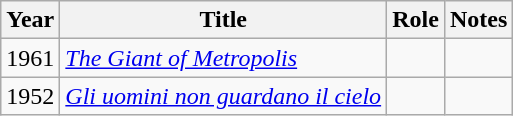<table class="wikitable sortable">
<tr>
<th>Year</th>
<th>Title</th>
<th>Role</th>
<th class="unsortable">Notes</th>
</tr>
<tr>
<td>1961</td>
<td><em><a href='#'>The Giant of Metropolis</a></em></td>
<td></td>
<td></td>
</tr>
<tr>
<td>1952</td>
<td><em><a href='#'>Gli uomini non guardano il cielo</a></em></td>
<td></td>
<td></td>
</tr>
</table>
